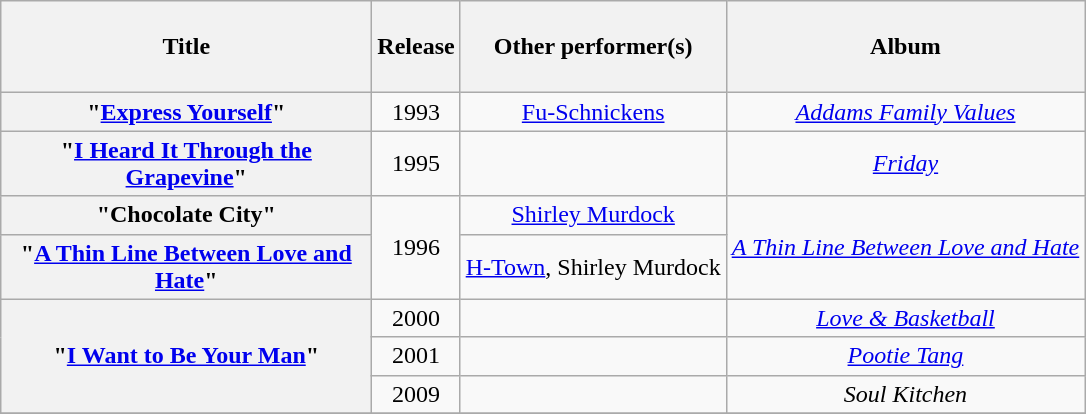<table class="wikitable plainrowheaders" style="text-align:center;">
<tr>
<th scope="col" style="width:15em;">Title</th>
<th scope="col" style="width:0.5em;">Release</th>
<th scope="col">Other performer(s)</th>
<th scope="col"><br>Album<br><br></th>
</tr>
<tr>
<th scope="row">"<a href='#'>Express Yourself</a>"</th>
<td>1993</td>
<td><a href='#'>Fu-Schnickens</a></td>
<td><em><a href='#'>Addams Family Values</a></em></td>
</tr>
<tr>
<th scope="row">"<a href='#'>I Heard It Through the Grapevine</a>"</th>
<td>1995</td>
<td></td>
<td><em><a href='#'>Friday</a></em></td>
</tr>
<tr>
<th scope="row">"Chocolate City"</th>
<td rowspan=2>1996</td>
<td><a href='#'>Shirley Murdock</a></td>
<td rowspan=2><em><a href='#'>A Thin Line Between Love and Hate</a></em></td>
</tr>
<tr>
<th scope="row">"<a href='#'>A Thin Line Between Love and Hate</a>"</th>
<td><a href='#'>H-Town</a>, Shirley Murdock</td>
</tr>
<tr>
<th scope="row" rowspan=3>"<a href='#'>I Want to Be Your Man</a>"</th>
<td>2000</td>
<td></td>
<td><em><a href='#'>Love & Basketball</a></em></td>
</tr>
<tr>
<td>2001</td>
<td></td>
<td><em><a href='#'>Pootie Tang</a></em></td>
</tr>
<tr>
<td>2009</td>
<td></td>
<td><em>Soul Kitchen</em></td>
</tr>
<tr>
</tr>
</table>
